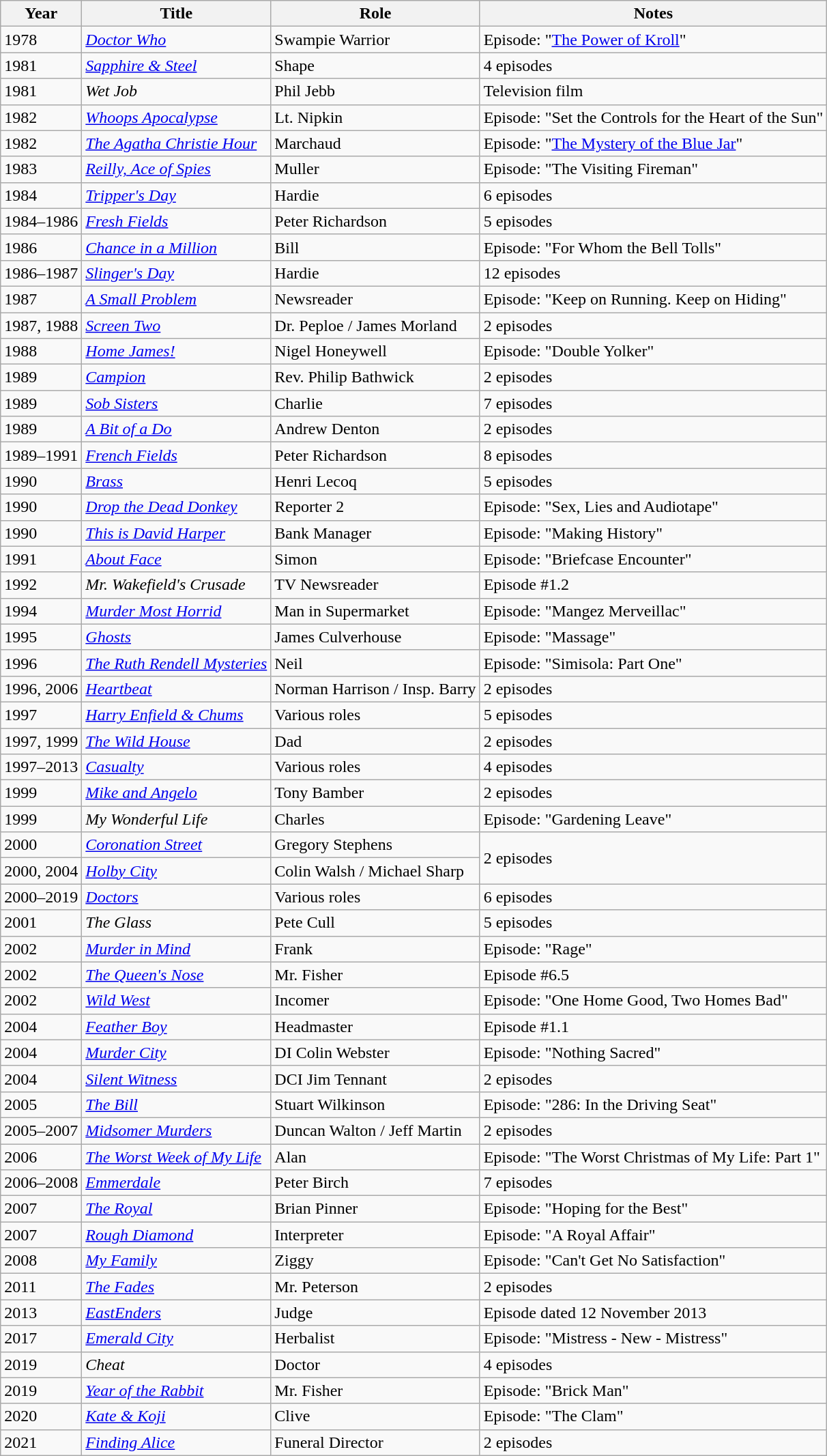<table class="wikitable sortable">
<tr>
<th>Year</th>
<th>Title</th>
<th>Role</th>
<th>Notes</th>
</tr>
<tr>
<td>1978</td>
<td><em><a href='#'>Doctor Who</a></em></td>
<td>Swampie Warrior</td>
<td>Episode: "<a href='#'>The Power of Kroll</a>"</td>
</tr>
<tr>
<td>1981</td>
<td><em><a href='#'>Sapphire & Steel</a></em></td>
<td>Shape</td>
<td>4 episodes</td>
</tr>
<tr>
<td>1981</td>
<td><em>Wet Job</em></td>
<td>Phil Jebb</td>
<td>Television film</td>
</tr>
<tr>
<td>1982</td>
<td><em><a href='#'>Whoops Apocalypse</a></em></td>
<td>Lt. Nipkin</td>
<td>Episode: "Set the Controls for the Heart of the Sun"</td>
</tr>
<tr>
<td>1982</td>
<td><em><a href='#'>The Agatha Christie Hour</a></em></td>
<td>Marchaud</td>
<td>Episode: "<a href='#'>The Mystery of the Blue Jar</a>"</td>
</tr>
<tr>
<td>1983</td>
<td><em><a href='#'>Reilly, Ace of Spies</a></em></td>
<td>Muller</td>
<td>Episode: "The Visiting Fireman"</td>
</tr>
<tr>
<td>1984</td>
<td><em><a href='#'>Tripper's Day</a></em></td>
<td>Hardie</td>
<td>6 episodes</td>
</tr>
<tr>
<td>1984–1986</td>
<td><em><a href='#'>Fresh Fields</a></em></td>
<td>Peter Richardson</td>
<td>5 episodes</td>
</tr>
<tr>
<td>1986</td>
<td><em><a href='#'>Chance in a Million</a></em></td>
<td>Bill</td>
<td>Episode: "For Whom the Bell Tolls"</td>
</tr>
<tr>
<td>1986–1987</td>
<td><em><a href='#'>Slinger's Day</a></em></td>
<td>Hardie</td>
<td>12 episodes</td>
</tr>
<tr>
<td>1987</td>
<td><em><a href='#'>A Small Problem</a></em></td>
<td>Newsreader</td>
<td>Episode: "Keep on Running. Keep on Hiding"</td>
</tr>
<tr>
<td>1987, 1988</td>
<td><em><a href='#'>Screen Two</a></em></td>
<td>Dr. Peploe / James Morland</td>
<td>2 episodes</td>
</tr>
<tr>
<td>1988</td>
<td><em><a href='#'>Home James!</a></em></td>
<td>Nigel Honeywell</td>
<td>Episode: "Double Yolker"</td>
</tr>
<tr>
<td>1989</td>
<td><a href='#'><em>Campion</em></a></td>
<td>Rev. Philip Bathwick</td>
<td>2 episodes</td>
</tr>
<tr>
<td>1989</td>
<td><em><a href='#'>Sob Sisters</a></em></td>
<td>Charlie</td>
<td>7 episodes</td>
</tr>
<tr>
<td>1989</td>
<td><em><a href='#'>A Bit of a Do</a></em></td>
<td>Andrew Denton</td>
<td>2 episodes</td>
</tr>
<tr>
<td>1989–1991</td>
<td><em><a href='#'>French Fields</a></em></td>
<td>Peter Richardson</td>
<td>8 episodes</td>
</tr>
<tr>
<td>1990</td>
<td><a href='#'><em>Brass</em></a></td>
<td>Henri Lecoq</td>
<td>5 episodes</td>
</tr>
<tr>
<td>1990</td>
<td><em><a href='#'>Drop the Dead Donkey</a></em></td>
<td>Reporter 2</td>
<td>Episode: "Sex, Lies and Audiotape"</td>
</tr>
<tr>
<td>1990</td>
<td><em><a href='#'>This is David Harper</a></em></td>
<td>Bank Manager</td>
<td>Episode: "Making History"</td>
</tr>
<tr>
<td>1991</td>
<td><a href='#'><em>About Face</em></a></td>
<td>Simon</td>
<td>Episode: "Briefcase Encounter"</td>
</tr>
<tr>
<td>1992</td>
<td><em>Mr. Wakefield's Crusade</em></td>
<td>TV Newsreader</td>
<td>Episode #1.2</td>
</tr>
<tr>
<td>1994</td>
<td><em><a href='#'>Murder Most Horrid</a></em></td>
<td>Man in Supermarket</td>
<td>Episode: "Mangez Merveillac"</td>
</tr>
<tr>
<td>1995</td>
<td><a href='#'><em>Ghosts</em></a></td>
<td>James Culverhouse</td>
<td>Episode: "Massage"</td>
</tr>
<tr>
<td>1996</td>
<td><em><a href='#'>The Ruth Rendell Mysteries</a></em></td>
<td>Neil</td>
<td>Episode: "Simisola: Part One"</td>
</tr>
<tr>
<td>1996, 2006</td>
<td><a href='#'><em>Heartbeat</em></a></td>
<td>Norman Harrison / Insp. Barry</td>
<td>2 episodes</td>
</tr>
<tr>
<td>1997</td>
<td><em><a href='#'>Harry Enfield & Chums</a></em></td>
<td>Various roles</td>
<td>5 episodes</td>
</tr>
<tr>
<td>1997, 1999</td>
<td><em><a href='#'>The Wild House</a></em></td>
<td>Dad</td>
<td>2 episodes</td>
</tr>
<tr>
<td>1997–2013</td>
<td><a href='#'><em>Casualty</em></a></td>
<td>Various roles</td>
<td>4 episodes</td>
</tr>
<tr>
<td>1999</td>
<td><em><a href='#'>Mike and Angelo</a></em></td>
<td>Tony Bamber</td>
<td>2 episodes</td>
</tr>
<tr>
<td>1999</td>
<td><em>My Wonderful Life</em></td>
<td>Charles</td>
<td>Episode: "Gardening Leave"</td>
</tr>
<tr>
<td>2000</td>
<td><em><a href='#'>Coronation Street</a></em></td>
<td>Gregory Stephens</td>
<td rowspan="2">2 episodes</td>
</tr>
<tr>
<td>2000, 2004</td>
<td><em><a href='#'>Holby City</a></em></td>
<td>Colin Walsh / Michael Sharp</td>
</tr>
<tr>
<td>2000–2019</td>
<td><a href='#'><em>Doctors</em></a></td>
<td>Various roles</td>
<td>6 episodes</td>
</tr>
<tr>
<td>2001</td>
<td><em>The Glass</em></td>
<td>Pete Cull</td>
<td>5 episodes</td>
</tr>
<tr>
<td>2002</td>
<td><a href='#'><em>Murder in Mind</em></a></td>
<td>Frank</td>
<td>Episode: "Rage"</td>
</tr>
<tr>
<td>2002</td>
<td><a href='#'><em>The Queen's Nose</em></a></td>
<td>Mr. Fisher</td>
<td>Episode #6.5</td>
</tr>
<tr>
<td>2002</td>
<td><a href='#'><em>Wild West</em></a></td>
<td>Incomer</td>
<td>Episode: "One Home Good, Two Homes Bad"</td>
</tr>
<tr>
<td>2004</td>
<td><em><a href='#'>Feather Boy</a></em></td>
<td>Headmaster</td>
<td>Episode #1.1</td>
</tr>
<tr>
<td>2004</td>
<td><a href='#'><em>Murder City</em></a></td>
<td>DI Colin Webster</td>
<td>Episode: "Nothing Sacred"</td>
</tr>
<tr>
<td>2004</td>
<td><em><a href='#'>Silent Witness</a></em></td>
<td>DCI Jim Tennant</td>
<td>2 episodes</td>
</tr>
<tr>
<td>2005</td>
<td><em><a href='#'>The Bill</a></em></td>
<td>Stuart Wilkinson</td>
<td>Episode: "286: In the Driving Seat"</td>
</tr>
<tr>
<td>2005–2007</td>
<td><em><a href='#'>Midsomer Murders</a></em></td>
<td>Duncan Walton / Jeff Martin</td>
<td>2 episodes</td>
</tr>
<tr>
<td>2006</td>
<td><em><a href='#'>The Worst Week of My Life</a></em></td>
<td>Alan</td>
<td>Episode: "The Worst Christmas of My Life: Part 1"</td>
</tr>
<tr>
<td>2006–2008</td>
<td><em><a href='#'>Emmerdale</a></em></td>
<td>Peter Birch</td>
<td>7 episodes</td>
</tr>
<tr>
<td>2007</td>
<td><em><a href='#'>The Royal</a></em></td>
<td>Brian Pinner</td>
<td>Episode: "Hoping for the Best"</td>
</tr>
<tr>
<td>2007</td>
<td><a href='#'><em>Rough Diamond</em></a></td>
<td>Interpreter</td>
<td>Episode: "A Royal Affair"</td>
</tr>
<tr>
<td>2008</td>
<td><em><a href='#'>My Family</a></em></td>
<td>Ziggy</td>
<td>Episode: "Can't Get No Satisfaction"</td>
</tr>
<tr>
<td>2011</td>
<td><a href='#'><em>The Fades</em></a></td>
<td>Mr. Peterson</td>
<td>2 episodes</td>
</tr>
<tr>
<td>2013</td>
<td><em><a href='#'>EastEnders</a></em></td>
<td>Judge</td>
<td>Episode dated 12 November 2013</td>
</tr>
<tr>
<td>2017</td>
<td><a href='#'><em>Emerald City</em></a></td>
<td>Herbalist</td>
<td>Episode: "Mistress - New - Mistress"</td>
</tr>
<tr>
<td>2019</td>
<td><em>Cheat</em></td>
<td>Doctor</td>
<td>4 episodes</td>
</tr>
<tr>
<td>2019</td>
<td><a href='#'><em>Year of the Rabbit</em></a></td>
<td>Mr. Fisher</td>
<td>Episode: "Brick Man"</td>
</tr>
<tr>
<td>2020</td>
<td><em><a href='#'>Kate & Koji</a></em></td>
<td>Clive</td>
<td>Episode: "The Clam"</td>
</tr>
<tr>
<td>2021</td>
<td><em><a href='#'>Finding Alice</a></em></td>
<td>Funeral Director</td>
<td>2 episodes</td>
</tr>
</table>
